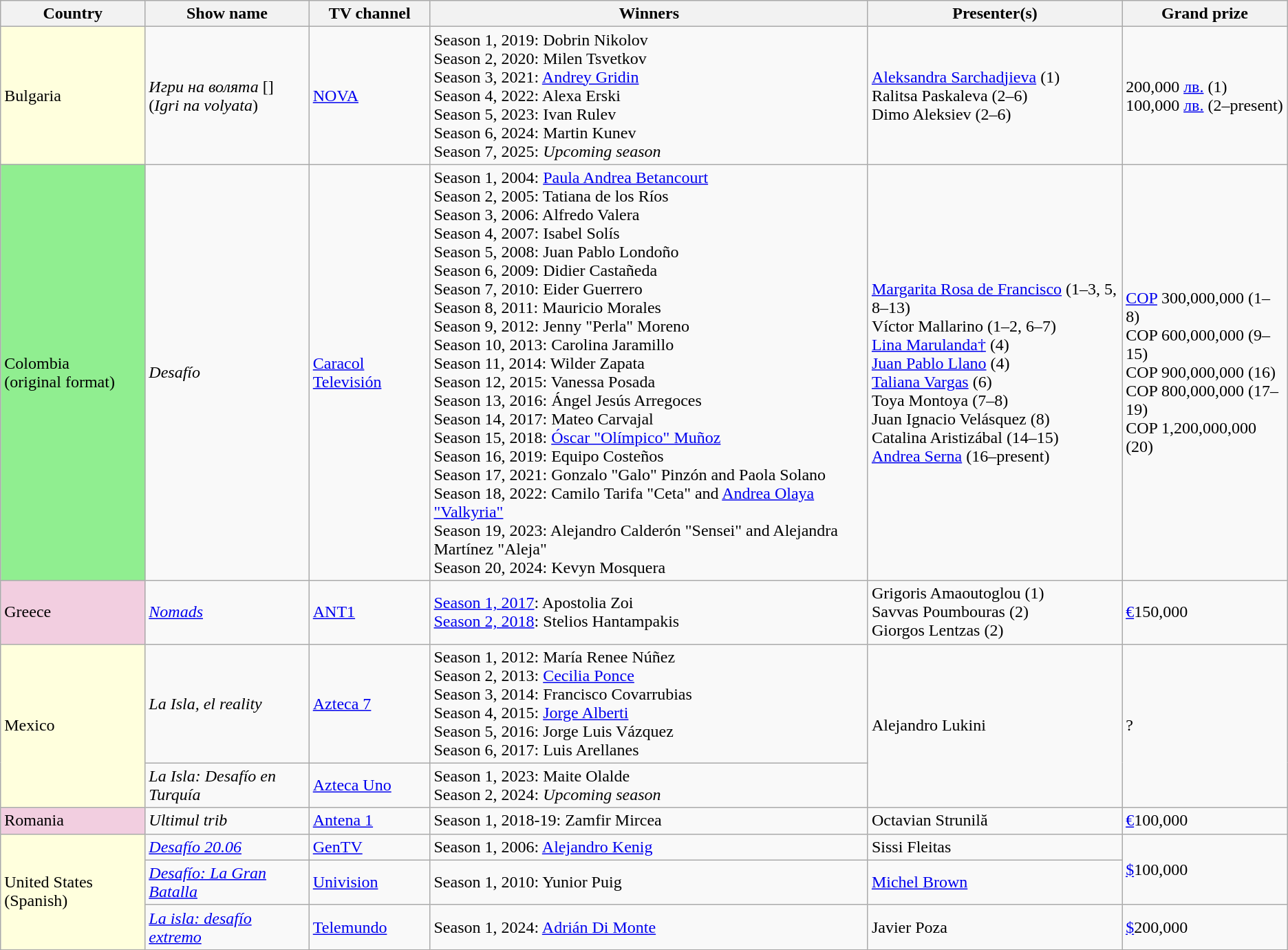<table class="wikitable" line-height:16px">
<tr>
<th>Country</th>
<th>Show name</th>
<th>TV channel</th>
<th>Winners</th>
<th>Presenter(s)</th>
<th>Grand prize</th>
</tr>
<tr>
<td style="background:#FFD">Bulgaria</td>
<td><em>Игри на волята</em> []<br>(<em>Igri na volyata</em>)</td>
<td><a href='#'>NOVA</a></td>
<td>Season 1, 2019: Dobrin Nikolov<br>Season 2, 2020: Milen Tsvetkov<br>Season 3, 2021: <a href='#'>Andrey Gridin</a> <br>Season 4, 2022: Alexa Erski <br>Season 5, 2023: Ivan Rulev<br>Season 6, 2024: Martin Kunev<br>Season 7, 2025: <em>Upcoming season</em></td>
<td><a href='#'>Aleksandra Sarchadjieva</a> (1)<br>Ralitsa Paskaleva (2–6)<br>Dimo Aleksiev (2–6)</td>
<td>200,000 <a href='#'>лв.</a> (1)<br>100,000 <a href='#'>лв.</a> (2–present)</td>
</tr>
<tr>
<td style="background:lightgreen">Colombia<br>(original format)</td>
<td><em>Desafío</em></td>
<td><a href='#'>Caracol Televisión</a></td>
<td>Season 1, 2004: <a href='#'>Paula Andrea Betancourt</a><br>Season 2, 2005: Tatiana de los Ríos<br>Season 3, 2006: Alfredo Valera<br>Season 4, 2007: Isabel Solís<br>Season 5, 2008: Juan Pablo Londoño<br>Season 6, 2009: Didier Castañeda<br>Season 7, 2010: Eider Guerrero<br>Season 8, 2011: Mauricio Morales<br>Season 9, 2012: Jenny "Perla" Moreno<br>Season 10, 2013: Carolina Jaramillo<br>Season 11, 2014: Wilder Zapata<br>Season 12, 2015: Vanessa Posada<br>Season 13, 2016: Ángel Jesús Arregoces<br>Season 14, 2017: Mateo Carvajal<br>Season 15, 2018: <a href='#'>Óscar "Olímpico" Muñoz</a><br>Season 16, 2019: Equipo Costeños<br>Season 17, 2021: Gonzalo "Galo" Pinzón and Paola Solano<br>Season 18, 2022: Camilo Tarifa "Ceta" and <a href='#'>Andrea Olaya "Valkyria"</a><br>Season 19, 2023: Alejandro Calderón "Sensei" and Alejandra Martínez "Aleja"<br>Season 20, 2024: Kevyn Mosquera</td>
<td><a href='#'>Margarita Rosa de Francisco</a> (1–3, 5, 8–13)<br>Víctor Mallarino (1–2, 6–7)<br><a href='#'>Lina Marulanda†</a> (4)<br><a href='#'>Juan Pablo Llano</a> (4)<br><a href='#'>Taliana Vargas</a> (6)<br>Toya Montoya (7–8)<br>Juan Ignacio Velásquez (8)<br>Catalina Aristizábal (14–15)<br><a href='#'>Andrea Serna</a> (16–present)</td>
<td><a href='#'>COP</a> 300,000,000 (1–8)<br>COP 600,000,000 (9–15)<br>COP 900,000,000 (16)<br>COP 800,000,000 (17–19)<br>COP 1,200,000,000 (20)</td>
</tr>
<tr>
<td style="background:#F2CEE0">Greece</td>
<td><em><a href='#'>Nomads</a></em></td>
<td><a href='#'>ANT1</a></td>
<td><a href='#'>Season 1, 2017</a>: Apostolia Zoi<br><a href='#'>Season 2, 2018</a>: Stelios Hantampakis</td>
<td>Grigoris Amaoutoglou (1)<br>Savvas Poumbouras (2)<br>Giorgos Lentzas (2)</td>
<td><a href='#'>€</a>150,000</td>
</tr>
<tr>
<td rowspan="2" style="background:#FFD">Mexico</td>
<td><em>La Isla, el reality</em></td>
<td><a href='#'>Azteca 7</a></td>
<td>Season 1, 2012: María Renee Núñez<br>Season 2, 2013: <a href='#'>Cecilia Ponce</a><br>Season 3, 2014: Francisco Covarrubias<br>Season 4, 2015: <a href='#'>Jorge Alberti</a><br>Season 5, 2016: Jorge Luis Vázquez<br>Season 6, 2017: Luis Arellanes</td>
<td rowspan="2">Alejandro Lukini</td>
<td rowspan="2">?</td>
</tr>
<tr>
<td><em>La Isla: Desafío en Turquía</em></td>
<td><a href='#'>Azteca Uno</a></td>
<td>Season 1, 2023: Maite Olalde <br>Season 2, 2024: <em>Upcoming season</em></td>
</tr>
<tr>
<td style="background:#F2CEE0">Romania</td>
<td><em>Ultimul trib</em></td>
<td><a href='#'>Antena 1</a></td>
<td>Season 1, 2018-19: Zamfir Mircea</td>
<td>Octavian Strunilă</td>
<td><a href='#'>€</a>100,000</td>
</tr>
<tr>
<td rowspan="3" style="background:#FFD">United States (Spanish)</td>
<td><em><a href='#'>Desafío 20.06</a></em></td>
<td><a href='#'>GenTV</a></td>
<td>Season 1, 2006: <a href='#'>Alejandro Kenig</a></td>
<td>Sissi Fleitas</td>
<td rowspan="2"><a href='#'>$</a>100,000</td>
</tr>
<tr>
<td><em><a href='#'>Desafío: La Gran Batalla</a></em></td>
<td><a href='#'>Univision</a></td>
<td>Season 1, 2010: Yunior Puig</td>
<td><a href='#'>Michel Brown</a></td>
</tr>
<tr>
<td><em><a href='#'>La isla: desafío extremo</a></em></td>
<td><a href='#'>Telemundo</a></td>
<td>Season 1, 2024: <a href='#'>Adrián Di Monte</a></td>
<td>Javier Poza</td>
<td><a href='#'>$</a>200,000</td>
</tr>
</table>
